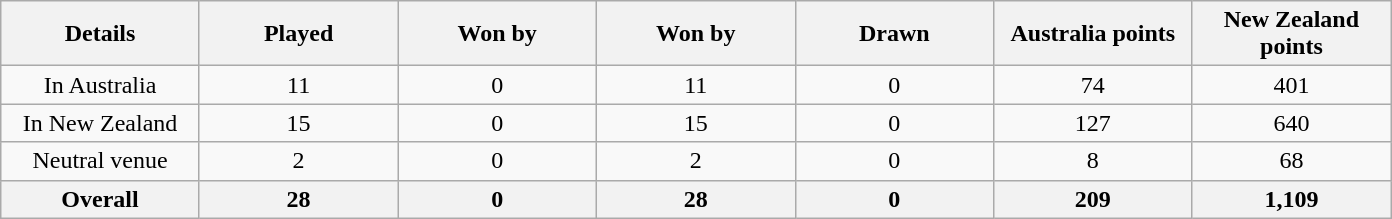<table class="wikitable sortable" style="text-align: center;">
<tr>
<th width="125">Details</th>
<th width="125">Played</th>
<th width="125">Won by<br></th>
<th width="125">Won by<br></th>
<th width="125">Drawn</th>
<th width="125">Australia points</th>
<th width="125">New Zealand points</th>
</tr>
<tr>
<td>In Australia</td>
<td>11</td>
<td>0</td>
<td>11</td>
<td>0</td>
<td>74</td>
<td>401</td>
</tr>
<tr>
<td>In New Zealand</td>
<td>15</td>
<td>0</td>
<td>15</td>
<td>0</td>
<td>127</td>
<td>640</td>
</tr>
<tr>
<td>Neutral venue</td>
<td>2</td>
<td>0</td>
<td>2</td>
<td>0</td>
<td>8</td>
<td>68</td>
</tr>
<tr>
<th>Overall</th>
<th>28</th>
<th>0</th>
<th>28</th>
<th>0</th>
<th>209</th>
<th>1,109</th>
</tr>
</table>
